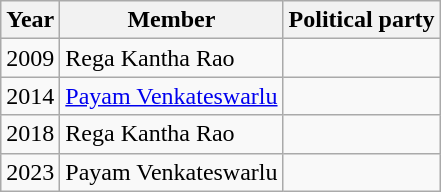<table class="wikitable sortable">
<tr>
<th>Year</th>
<th>Member</th>
<th colspan="2">Political party</th>
</tr>
<tr>
<td>2009</td>
<td>Rega Kantha Rao</td>
<td></td>
</tr>
<tr>
<td>2014</td>
<td><a href='#'>Payam Venkateswarlu</a></td>
<td></td>
</tr>
<tr>
<td>2018</td>
<td>Rega Kantha Rao</td>
<td></td>
</tr>
<tr>
<td>2023</td>
<td>Payam Venkateswarlu</td>
<td></td>
</tr>
</table>
